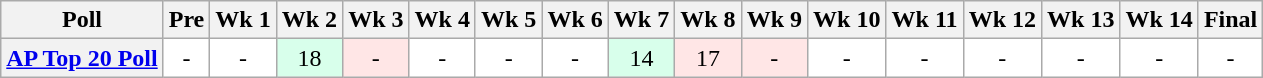<table class="wikitable" style="white-space:nowrap;">
<tr>
<th>Poll</th>
<th>Pre</th>
<th>Wk 1</th>
<th>Wk 2</th>
<th>Wk 3</th>
<th>Wk 4</th>
<th>Wk 5</th>
<th>Wk 6</th>
<th>Wk 7</th>
<th>Wk 8</th>
<th>Wk 9</th>
<th>Wk 10</th>
<th>Wk 11</th>
<th>Wk 12</th>
<th>Wk 13</th>
<th>Wk 14</th>
<th>Final</th>
</tr>
<tr style="text-align:center;">
<th><a href='#'>AP Top 20 Poll</a></th>
<td style="background:#FFF;">-</td>
<td style="background:#FFF;">-</td>
<td style="background:#D8FFEB;">18</td>
<td style="background:#FFE6E6;">-</td>
<td style="background:#FFF;">-</td>
<td style="background:#FFF;">-</td>
<td style="background:#FFF;">-</td>
<td style="background:#D8FFEB;">14</td>
<td style="background:#FFE6E6;">17</td>
<td style="background:#FFE6E6;">-</td>
<td style="background:#FFF;">-</td>
<td style="background:#FFF;">-</td>
<td style="background:#FFF;">-</td>
<td style="background:#FFF;">-</td>
<td style="background:#FFF;">-</td>
<td style="background:#FFF;">-</td>
</tr>
</table>
